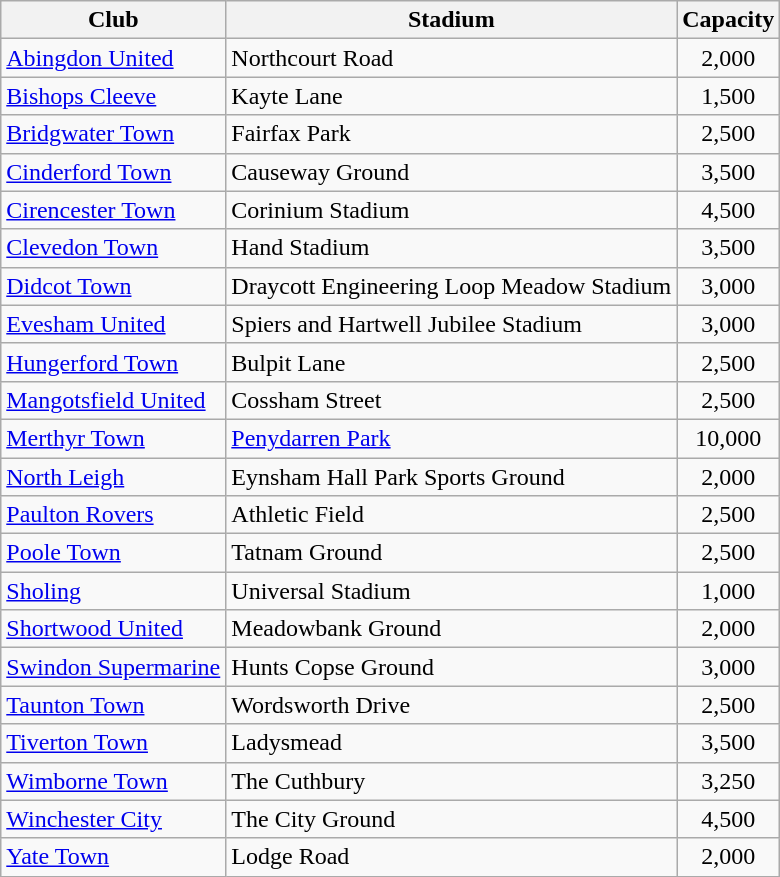<table class="wikitable sortable">
<tr>
<th>Club</th>
<th>Stadium</th>
<th>Capacity</th>
</tr>
<tr>
<td><a href='#'>Abingdon United</a></td>
<td>Northcourt Road</td>
<td align="center">2,000</td>
</tr>
<tr>
<td><a href='#'>Bishops Cleeve</a></td>
<td>Kayte Lane</td>
<td align="center">1,500</td>
</tr>
<tr>
<td><a href='#'>Bridgwater Town</a></td>
<td>Fairfax Park</td>
<td align="center">2,500</td>
</tr>
<tr>
<td><a href='#'>Cinderford Town</a></td>
<td>Causeway Ground</td>
<td align="center">3,500</td>
</tr>
<tr>
<td><a href='#'>Cirencester Town</a></td>
<td>Corinium Stadium</td>
<td align="center">4,500</td>
</tr>
<tr>
<td><a href='#'>Clevedon Town</a></td>
<td>Hand Stadium</td>
<td align="center">3,500</td>
</tr>
<tr>
<td><a href='#'>Didcot Town</a></td>
<td>Draycott Engineering Loop Meadow Stadium</td>
<td align="center">3,000</td>
</tr>
<tr>
<td><a href='#'>Evesham United</a></td>
<td>Spiers and Hartwell Jubilee Stadium</td>
<td align="center">3,000</td>
</tr>
<tr>
<td><a href='#'>Hungerford Town</a></td>
<td>Bulpit Lane</td>
<td align="center">2,500</td>
</tr>
<tr>
<td><a href='#'>Mangotsfield United</a></td>
<td>Cossham Street</td>
<td align="center">2,500</td>
</tr>
<tr>
<td><a href='#'>Merthyr Town</a></td>
<td><a href='#'>Penydarren Park</a></td>
<td align="center">10,000</td>
</tr>
<tr>
<td><a href='#'>North Leigh</a></td>
<td>Eynsham Hall Park Sports Ground</td>
<td align="center">2,000</td>
</tr>
<tr>
<td><a href='#'>Paulton Rovers</a></td>
<td>Athletic Field</td>
<td align="center">2,500</td>
</tr>
<tr>
<td><a href='#'>Poole Town</a></td>
<td>Tatnam Ground</td>
<td align="center">2,500</td>
</tr>
<tr>
<td><a href='#'>Sholing</a></td>
<td>Universal Stadium</td>
<td align="center">1,000</td>
</tr>
<tr>
<td><a href='#'>Shortwood United</a></td>
<td>Meadowbank Ground</td>
<td align="center">2,000</td>
</tr>
<tr>
<td><a href='#'>Swindon Supermarine</a></td>
<td>Hunts Copse Ground</td>
<td align="center">3,000</td>
</tr>
<tr>
<td><a href='#'>Taunton Town</a></td>
<td>Wordsworth Drive</td>
<td align="center">2,500</td>
</tr>
<tr>
<td><a href='#'>Tiverton Town</a></td>
<td>Ladysmead</td>
<td align="center">3,500</td>
</tr>
<tr>
<td><a href='#'>Wimborne Town</a></td>
<td>The Cuthbury</td>
<td align="center">3,250</td>
</tr>
<tr>
<td><a href='#'>Winchester City</a></td>
<td>The City Ground</td>
<td align="center">4,500</td>
</tr>
<tr>
<td><a href='#'>Yate Town</a></td>
<td>Lodge Road</td>
<td align="center">2,000</td>
</tr>
</table>
